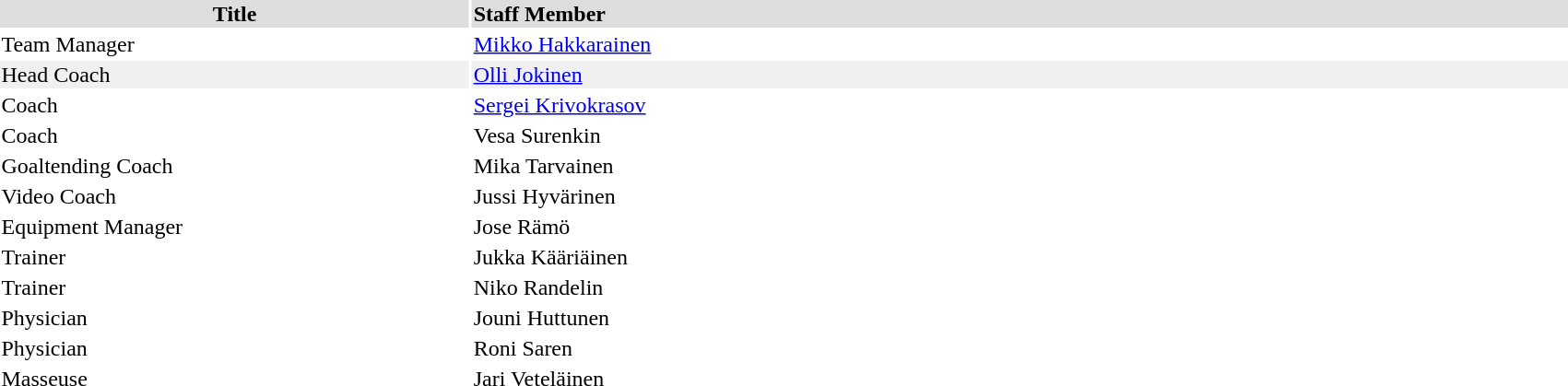<table width=90% h=90%>
<tr>
<th colspan=7></th>
</tr>
<tr bgcolor="#dddddd">
<th width=30%>Title</th>
<td align=left!!width=75%><strong>Staff Member</strong></td>
</tr>
<tr>
<td>Team Manager</td>
<td><a href='#'>Mikko Hakkarainen</a></td>
</tr>
<tr bgcolor="#f0f0f0">
<td>Head Coach</td>
<td><a href='#'>Olli Jokinen</a></td>
</tr>
<tr>
<td>Coach</td>
<td><a href='#'>Sergei Krivokrasov</a></td>
</tr>
<tr>
<td>Coach</td>
<td>Vesa Surenkin</td>
</tr>
<tr>
<td>Goaltending Coach</td>
<td>Mika Tarvainen</td>
</tr>
<tr>
<td>Video Coach</td>
<td>Jussi Hyvärinen</td>
</tr>
<tr>
<td>Equipment Manager</td>
<td>Jose Rämö</td>
</tr>
<tr>
<td>Trainer</td>
<td>Jukka Kääriäinen</td>
</tr>
<tr>
<td>Trainer</td>
<td>Niko Randelin</td>
</tr>
<tr>
<td>Physician</td>
<td>Jouni Huttunen</td>
</tr>
<tr>
<td>Physician</td>
<td>Roni Saren</td>
</tr>
<tr>
<td>Masseuse</td>
<td>Jari Veteläinen</td>
</tr>
</table>
